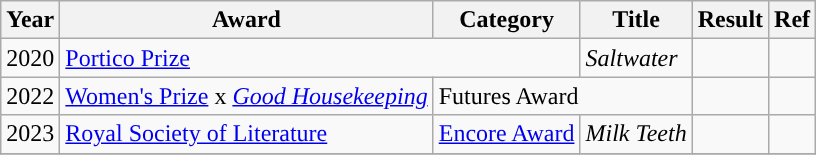<table class="wikitable sortable">
<tr>
<th>Year</th>
<th>Award</th>
<th>Category</th>
<th>Title</th>
<th>Result</th>
<th>Ref</th>
</tr>
<tr>
<td>2020</td>
<td colspan="2"><a href='#'>Portico Prize</a></td>
<td><em>Saltwater</em></td>
<td></td>
<td></td>
</tr>
<tr>
<td>2022</td>
<td><a href='#'>Women's Prize</a> x <em><a href='#'>Good Housekeeping</a></em></td>
<td colspan="2">Futures Award</td>
<td></td>
<td></td>
</tr>
<tr>
<td>2023</td>
<td><a href='#'>Royal Society of Literature</a></td>
<td><a href='#'>Encore Award</a></td>
<td><em>Milk Teeth</em></td>
<td></td>
<td></td>
</tr>
<tr>
</tr>
</table>
